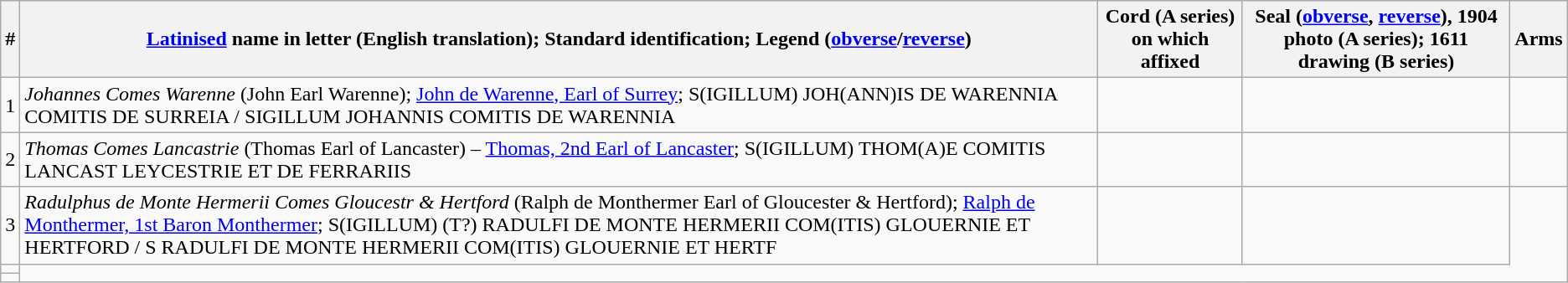<table class="wikitable">
<tr>
<th>#</th>
<th><a href='#'>Latinised</a> name in letter (English translation); Standard identification; Legend (<a href='#'>obverse</a>/<a href='#'>reverse</a>)</th>
<th>Cord (A series) on which affixed</th>
<th>Seal (<a href='#'>obverse</a>, <a href='#'>reverse</a>), 1904 photo (A series); 1611 drawing (B series)</th>
<th>Arms</th>
</tr>
<tr>
<td>1</td>
<td><em>Johannes Comes Warenne</em> (John Earl Warenne); <a href='#'>John de Warenne, Earl of Surrey</a>; S(IGILLUM) JOH(ANN)IS DE WARENNIA COMITIS DE SURREIA / SIGILLUM JOHANNIS COMITIS DE WARENNIA</td>
<td align="center"></td>
<td></td>
<td></td>
</tr>
<tr>
<td>2</td>
<td><em>Thomas Comes Lancastrie</em> (Thomas Earl of Lancaster) – <a href='#'>Thomas, 2nd Earl of Lancaster</a>; S(IGILLUM) THOM(A)E COMITIS LANCAST LEYCESTRIE ET DE FERRARIIS</td>
<td align="center"></td>
<td></td>
<td></td>
</tr>
<tr>
<td>3</td>
<td><em>Radulphus de Monte Hermerii Comes Gloucestr & Hertford</em> (Ralph de Monthermer Earl of Gloucester & Hertford); <a href='#'>Ralph de Monthermer, 1st Baron Monthermer</a>; S(IGILLUM) (T?) RADULFI DE MONTE HERMERII COM(ITIS) GLOUERNIE ET HERTFORD / S RADULFI DE MONTE HERMERII COM(ITIS) GLOUERNIE ET HERTF</td>
<td align="center"></td>
<td><br></td>
</tr>
<tr>
<td></td>
</tr>
<tr>
<td></td>
</tr>
</table>
